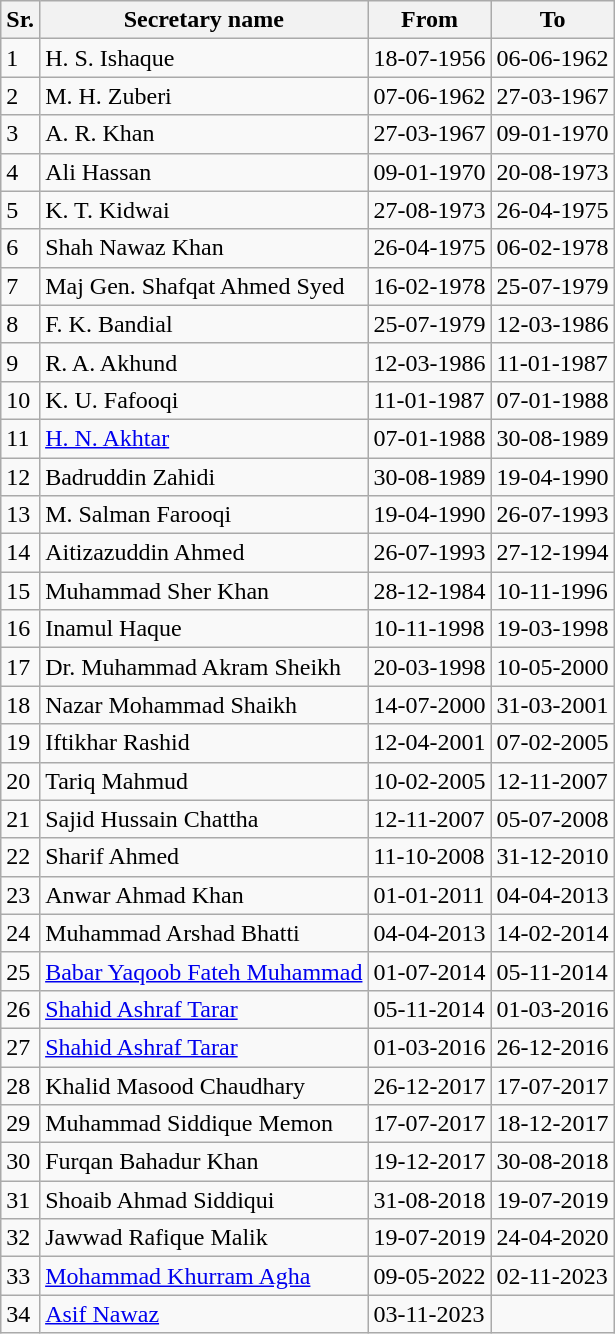<table class="wikitable">
<tr>
<th>Sr.</th>
<th>Secretary name</th>
<th>From</th>
<th>To</th>
</tr>
<tr>
<td>1</td>
<td>H. S. Ishaque</td>
<td>18-07-1956</td>
<td>06-06-1962</td>
</tr>
<tr>
<td>2</td>
<td>M. H. Zuberi</td>
<td>07-06-1962</td>
<td>27-03-1967</td>
</tr>
<tr>
<td>3</td>
<td>A. R. Khan</td>
<td>27-03-1967</td>
<td>09-01-1970</td>
</tr>
<tr>
<td>4</td>
<td>Ali Hassan</td>
<td>09-01-1970</td>
<td>20-08-1973</td>
</tr>
<tr>
<td>5</td>
<td>K. T. Kidwai</td>
<td>27-08-1973</td>
<td>26-04-1975</td>
</tr>
<tr>
<td>6</td>
<td>Shah Nawaz Khan</td>
<td>26-04-1975</td>
<td>06-02-1978</td>
</tr>
<tr>
<td>7</td>
<td>Maj Gen. Shafqat Ahmed Syed</td>
<td>16-02-1978</td>
<td>25-07-1979</td>
</tr>
<tr>
<td>8</td>
<td>F. K. Bandial</td>
<td>25-07-1979</td>
<td>12-03-1986</td>
</tr>
<tr>
<td>9</td>
<td>R. A. Akhund</td>
<td>12-03-1986</td>
<td>11-01-1987</td>
</tr>
<tr>
<td>10</td>
<td>K. U. Fafooqi</td>
<td>11-01-1987</td>
<td>07-01-1988</td>
</tr>
<tr>
<td>11</td>
<td><a href='#'>H. N. Akhtar</a></td>
<td>07-01-1988</td>
<td>30-08-1989</td>
</tr>
<tr>
<td>12</td>
<td>Badruddin Zahidi</td>
<td>30-08-1989</td>
<td>19-04-1990</td>
</tr>
<tr>
<td>13</td>
<td>M. Salman Farooqi</td>
<td>19-04-1990</td>
<td>26-07-1993</td>
</tr>
<tr>
<td>14</td>
<td>Aitizazuddin Ahmed</td>
<td>26-07-1993</td>
<td>27-12-1994</td>
</tr>
<tr>
<td>15</td>
<td>Muhammad Sher Khan</td>
<td>28-12-1984</td>
<td>10-11-1996</td>
</tr>
<tr>
<td>16</td>
<td>Inamul Haque</td>
<td>10-11-1998</td>
<td>19-03-1998</td>
</tr>
<tr>
<td>17</td>
<td>Dr. Muhammad Akram Sheikh</td>
<td>20-03-1998</td>
<td>10-05-2000</td>
</tr>
<tr>
<td>18</td>
<td>Nazar Mohammad Shaikh</td>
<td>14-07-2000</td>
<td>31-03-2001</td>
</tr>
<tr>
<td>19</td>
<td>Iftikhar Rashid</td>
<td>12-04-2001</td>
<td>07-02-2005</td>
</tr>
<tr>
<td>20</td>
<td>Tariq Mahmud</td>
<td>10-02-2005</td>
<td>12-11-2007</td>
</tr>
<tr>
<td>21</td>
<td>Sajid Hussain Chattha</td>
<td>12-11-2007</td>
<td>05-07-2008</td>
</tr>
<tr>
<td>22</td>
<td>Sharif Ahmed</td>
<td>11-10-2008</td>
<td>31-12-2010</td>
</tr>
<tr>
<td>23</td>
<td>Anwar Ahmad Khan</td>
<td>01-01-2011</td>
<td>04-04-2013</td>
</tr>
<tr>
<td>24</td>
<td>Muhammad Arshad Bhatti</td>
<td>04-04-2013</td>
<td>14-02-2014</td>
</tr>
<tr>
<td>25</td>
<td><a href='#'>Babar Yaqoob Fateh Muhammad</a></td>
<td>01-07-2014</td>
<td>05-11-2014</td>
</tr>
<tr>
<td>26</td>
<td><a href='#'>Shahid Ashraf Tarar</a></td>
<td>05-11-2014</td>
<td>01-03-2016</td>
</tr>
<tr>
<td>27</td>
<td><a href='#'>Shahid Ashraf Tarar</a></td>
<td>01-03-2016</td>
<td>26-12-2016</td>
</tr>
<tr>
<td>28</td>
<td>Khalid Masood Chaudhary</td>
<td>26-12-2017</td>
<td>17-07-2017</td>
</tr>
<tr>
<td>29</td>
<td>Muhammad Siddique Memon</td>
<td>17-07-2017</td>
<td>18-12-2017</td>
</tr>
<tr>
<td>30</td>
<td>Furqan Bahadur Khan</td>
<td>19-12-2017</td>
<td>30-08-2018</td>
</tr>
<tr>
<td>31</td>
<td>Shoaib Ahmad Siddiqui</td>
<td>31-08-2018</td>
<td>19-07-2019</td>
</tr>
<tr>
<td>32</td>
<td>Jawwad Rafique Malik</td>
<td>19-07-2019</td>
<td>24-04-2020</td>
</tr>
<tr>
<td>33</td>
<td><a href='#'>Mohammad Khurram Agha</a></td>
<td>09-05-2022</td>
<td>02-11-2023</td>
</tr>
<tr>
<td>34</td>
<td><a href='#'>Asif Nawaz</a></td>
<td>03-11-2023</td>
<td></td>
</tr>
</table>
